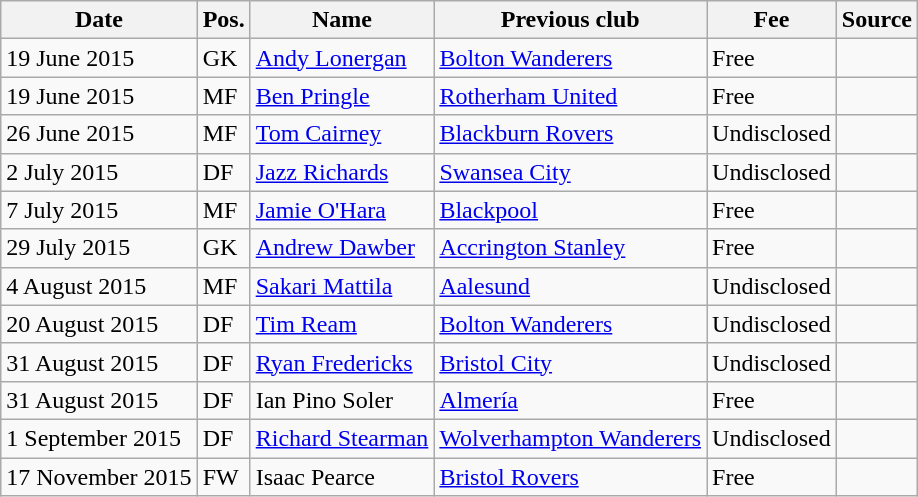<table class="wikitable" style="text-align:left">
<tr>
<th>Date</th>
<th>Pos.</th>
<th>Name</th>
<th>Previous club</th>
<th>Fee</th>
<th>Source</th>
</tr>
<tr>
<td>19 June 2015</td>
<td>GK</td>
<td> <a href='#'>Andy Lonergan</a></td>
<td> <a href='#'>Bolton Wanderers</a></td>
<td>Free</td>
<td></td>
</tr>
<tr>
<td>19 June 2015</td>
<td>MF</td>
<td> <a href='#'>Ben Pringle</a></td>
<td> <a href='#'>Rotherham United</a></td>
<td>Free</td>
<td></td>
</tr>
<tr>
<td>26 June 2015</td>
<td>MF</td>
<td> <a href='#'>Tom Cairney</a></td>
<td> <a href='#'>Blackburn Rovers</a></td>
<td>Undisclosed</td>
<td></td>
</tr>
<tr>
<td>2 July 2015</td>
<td>DF</td>
<td> <a href='#'>Jazz Richards</a></td>
<td> <a href='#'>Swansea City</a></td>
<td>Undisclosed</td>
<td></td>
</tr>
<tr>
<td>7 July 2015</td>
<td>MF</td>
<td> <a href='#'>Jamie O'Hara</a></td>
<td> <a href='#'>Blackpool</a></td>
<td>Free</td>
<td></td>
</tr>
<tr>
<td>29 July 2015</td>
<td>GK</td>
<td> <a href='#'>Andrew Dawber</a></td>
<td> <a href='#'>Accrington Stanley</a></td>
<td>Free</td>
<td></td>
</tr>
<tr>
<td>4 August 2015</td>
<td>MF</td>
<td> <a href='#'>Sakari Mattila</a></td>
<td> <a href='#'>Aalesund</a></td>
<td>Undisclosed</td>
<td></td>
</tr>
<tr>
<td>20 August 2015</td>
<td>DF</td>
<td> <a href='#'>Tim Ream</a></td>
<td> <a href='#'>Bolton Wanderers</a></td>
<td>Undisclosed</td>
<td></td>
</tr>
<tr>
<td>31 August 2015</td>
<td>DF</td>
<td> <a href='#'>Ryan Fredericks</a></td>
<td> <a href='#'>Bristol City</a></td>
<td>Undisclosed</td>
<td></td>
</tr>
<tr>
<td>31 August 2015</td>
<td>DF</td>
<td> Ian Pino Soler</td>
<td> <a href='#'>Almería</a></td>
<td>Free</td>
<td></td>
</tr>
<tr>
<td>1 September 2015</td>
<td>DF</td>
<td> <a href='#'>Richard Stearman</a></td>
<td> <a href='#'>Wolverhampton Wanderers</a></td>
<td>Undisclosed</td>
<td></td>
</tr>
<tr>
<td>17 November 2015</td>
<td>FW</td>
<td> Isaac Pearce</td>
<td> <a href='#'>Bristol Rovers</a></td>
<td>Free</td>
<td></td>
</tr>
</table>
